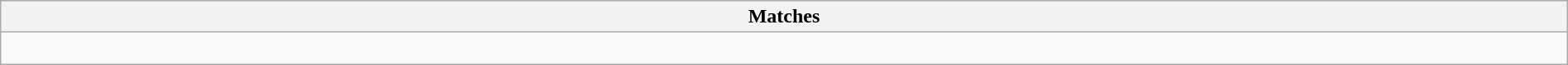<table class="wikitable collapsible collapsed" style="width:100%">
<tr>
<th>Matches</th>
</tr>
<tr>
<td><br>

</td>
</tr>
</table>
